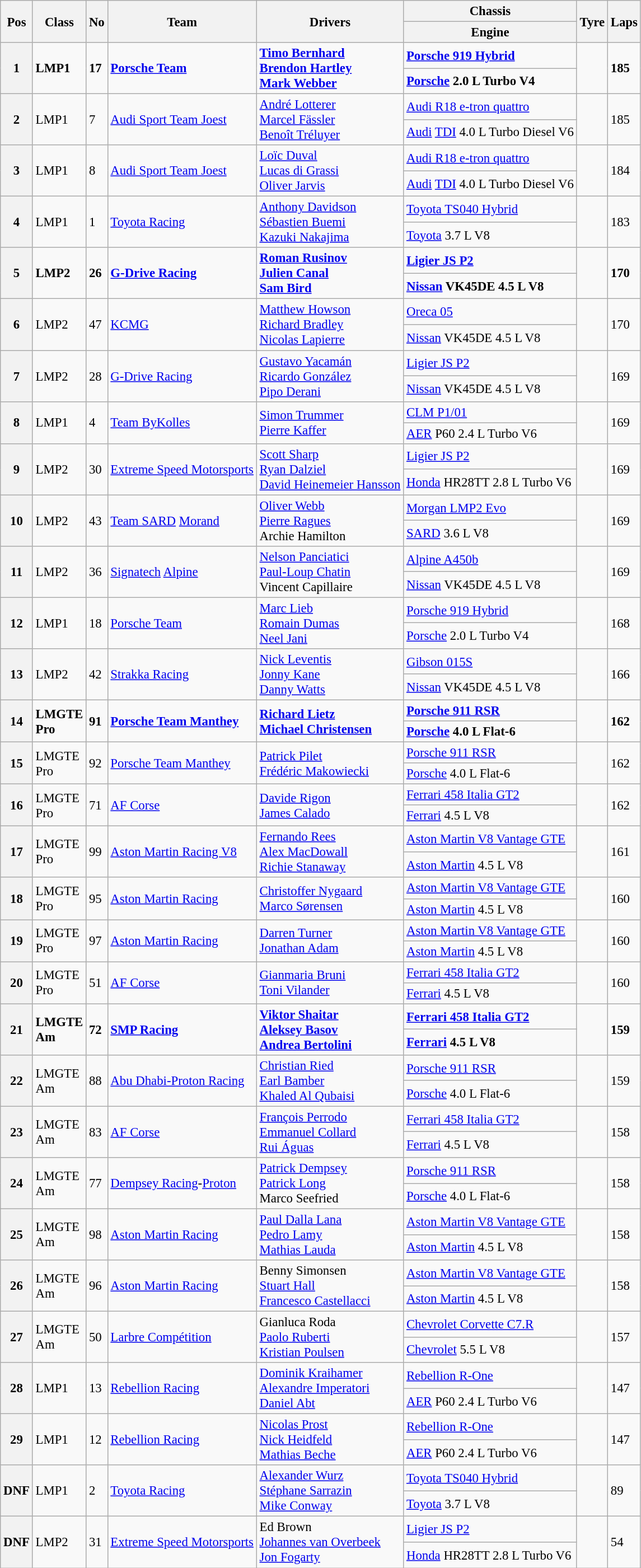<table class="wikitable" style="font-size: 95%;">
<tr>
<th rowspan=2>Pos</th>
<th rowspan=2>Class</th>
<th rowspan=2>No</th>
<th rowspan=2>Team</th>
<th rowspan=2>Drivers</th>
<th>Chassis</th>
<th rowspan=2>Tyre</th>
<th rowspan=2>Laps</th>
</tr>
<tr>
<th>Engine</th>
</tr>
<tr style="font-weight:bold">
<th rowspan=2>1</th>
<td rowspan=2>LMP1</td>
<td rowspan=2>17</td>
<td rowspan=2> <a href='#'>Porsche Team</a></td>
<td rowspan=2> <a href='#'>Timo Bernhard</a><br> <a href='#'>Brendon Hartley</a><br> <a href='#'>Mark Webber</a></td>
<td><a href='#'>Porsche 919 Hybrid</a></td>
<td rowspan=2></td>
<td rowspan=2>185</td>
</tr>
<tr style="font-weight:bold">
<td><a href='#'>Porsche</a> 2.0 L Turbo V4</td>
</tr>
<tr>
<th rowspan=2>2</th>
<td rowspan=2>LMP1</td>
<td rowspan=2>7</td>
<td rowspan=2> <a href='#'>Audi Sport Team Joest</a></td>
<td rowspan=2> <a href='#'>André Lotterer</a><br> <a href='#'>Marcel Fässler</a><br> <a href='#'>Benoît Tréluyer</a></td>
<td><a href='#'>Audi R18 e-tron quattro</a></td>
<td rowspan=2></td>
<td rowspan=2>185</td>
</tr>
<tr>
<td><a href='#'>Audi</a> <a href='#'>TDI</a> 4.0 L Turbo Diesel V6</td>
</tr>
<tr>
<th rowspan=2>3</th>
<td rowspan=2>LMP1</td>
<td rowspan=2>8</td>
<td rowspan=2> <a href='#'>Audi Sport Team Joest</a></td>
<td rowspan=2> <a href='#'>Loïc Duval</a><br> <a href='#'>Lucas di Grassi</a><br> <a href='#'>Oliver Jarvis</a></td>
<td><a href='#'>Audi R18 e-tron quattro</a></td>
<td rowspan=2></td>
<td rowspan=2>184</td>
</tr>
<tr>
<td><a href='#'>Audi</a> <a href='#'>TDI</a> 4.0 L Turbo Diesel V6</td>
</tr>
<tr>
<th rowspan=2>4</th>
<td rowspan=2>LMP1</td>
<td rowspan=2>1</td>
<td rowspan=2> <a href='#'>Toyota Racing</a></td>
<td rowspan=2> <a href='#'>Anthony Davidson</a><br> <a href='#'>Sébastien Buemi</a><br> <a href='#'>Kazuki Nakajima</a></td>
<td><a href='#'>Toyota TS040 Hybrid</a></td>
<td rowspan=2></td>
<td rowspan=2>183</td>
</tr>
<tr>
<td><a href='#'>Toyota</a> 3.7 L V8</td>
</tr>
<tr style="font-weight:bold">
<th rowspan=2>5</th>
<td rowspan=2>LMP2</td>
<td rowspan=2>26</td>
<td rowspan=2> <a href='#'>G-Drive Racing</a></td>
<td rowspan=2> <a href='#'>Roman Rusinov</a><br> <a href='#'>Julien Canal</a><br> <a href='#'>Sam Bird</a></td>
<td><a href='#'>Ligier JS P2</a></td>
<td rowspan=2></td>
<td rowspan=2>170</td>
</tr>
<tr style="font-weight:bold">
<td><a href='#'>Nissan</a> VK45DE 4.5 L V8</td>
</tr>
<tr>
<th rowspan=2>6</th>
<td rowspan=2>LMP2</td>
<td rowspan=2>47</td>
<td rowspan=2> <a href='#'>KCMG</a></td>
<td rowspan=2> <a href='#'>Matthew Howson</a><br> <a href='#'>Richard Bradley</a><br> <a href='#'>Nicolas Lapierre</a></td>
<td><a href='#'>Oreca 05</a></td>
<td rowspan=2></td>
<td rowspan=2>170</td>
</tr>
<tr>
<td><a href='#'>Nissan</a> VK45DE 4.5 L V8</td>
</tr>
<tr>
<th rowspan=2>7</th>
<td rowspan=2>LMP2</td>
<td rowspan=2>28</td>
<td rowspan=2> <a href='#'>G-Drive Racing</a></td>
<td rowspan=2> <a href='#'>Gustavo Yacamán</a><br> <a href='#'>Ricardo González</a><br> <a href='#'>Pipo Derani</a></td>
<td><a href='#'>Ligier JS P2</a></td>
<td rowspan=2></td>
<td rowspan=2>169</td>
</tr>
<tr>
<td><a href='#'>Nissan</a> VK45DE 4.5 L V8</td>
</tr>
<tr>
<th rowspan=2>8</th>
<td rowspan=2>LMP1</td>
<td rowspan=2>4</td>
<td rowspan=2> <a href='#'>Team ByKolles</a></td>
<td rowspan=2> <a href='#'>Simon Trummer</a><br> <a href='#'>Pierre Kaffer</a></td>
<td><a href='#'>CLM P1/01</a></td>
<td rowspan=2></td>
<td rowspan=2>169</td>
</tr>
<tr>
<td><a href='#'>AER</a> P60 2.4 L Turbo V6</td>
</tr>
<tr>
<th rowspan=2>9</th>
<td rowspan=2>LMP2</td>
<td rowspan=2>30</td>
<td rowspan=2> <a href='#'>Extreme Speed Motorsports</a></td>
<td rowspan=2> <a href='#'>Scott Sharp</a><br> <a href='#'>Ryan Dalziel</a><br> <a href='#'>David Heinemeier Hansson</a></td>
<td><a href='#'>Ligier JS P2</a></td>
<td rowspan=2></td>
<td rowspan=2>169</td>
</tr>
<tr>
<td><a href='#'>Honda</a> HR28TT 2.8 L Turbo V6</td>
</tr>
<tr>
<th rowspan=2>10</th>
<td rowspan=2>LMP2</td>
<td rowspan=2>43</td>
<td rowspan=2> <a href='#'>Team SARD</a> <a href='#'>Morand</a></td>
<td rowspan=2> <a href='#'>Oliver Webb</a><br> <a href='#'>Pierre Ragues</a><br> Archie Hamilton</td>
<td><a href='#'>Morgan LMP2 Evo</a></td>
<td rowspan=2></td>
<td rowspan=2>169</td>
</tr>
<tr>
<td><a href='#'>SARD</a> 3.6 L V8</td>
</tr>
<tr>
<th rowspan=2>11</th>
<td rowspan=2>LMP2</td>
<td rowspan=2>36</td>
<td rowspan=2> <a href='#'>Signatech</a> <a href='#'>Alpine</a></td>
<td rowspan=2> <a href='#'>Nelson Panciatici</a><br> <a href='#'>Paul-Loup Chatin</a><br> Vincent Capillaire</td>
<td><a href='#'>Alpine A450b</a></td>
<td rowspan=2></td>
<td rowspan=2>169</td>
</tr>
<tr>
<td><a href='#'>Nissan</a> VK45DE 4.5 L V8</td>
</tr>
<tr>
<th rowspan=2>12</th>
<td rowspan=2>LMP1</td>
<td rowspan=2>18</td>
<td rowspan=2> <a href='#'>Porsche Team</a></td>
<td rowspan=2> <a href='#'>Marc Lieb</a><br> <a href='#'>Romain Dumas</a><br> <a href='#'>Neel Jani</a></td>
<td><a href='#'>Porsche 919 Hybrid</a></td>
<td rowspan=2></td>
<td rowspan=2>168</td>
</tr>
<tr>
<td><a href='#'>Porsche</a> 2.0 L Turbo V4</td>
</tr>
<tr>
<th rowspan=2>13</th>
<td rowspan=2>LMP2</td>
<td rowspan=2>42</td>
<td rowspan=2> <a href='#'>Strakka Racing</a></td>
<td rowspan=2> <a href='#'>Nick Leventis</a><br> <a href='#'>Jonny Kane</a><br> <a href='#'>Danny Watts</a></td>
<td><a href='#'>Gibson 015S</a></td>
<td rowspan=2></td>
<td rowspan=2>166</td>
</tr>
<tr>
<td><a href='#'>Nissan</a> VK45DE 4.5 L V8</td>
</tr>
<tr style="font-weight:bold">
<th rowspan=2>14</th>
<td rowspan=2>LMGTE<br>Pro</td>
<td rowspan=2>91</td>
<td rowspan=2> <a href='#'>Porsche Team Manthey</a></td>
<td rowspan=2> <a href='#'>Richard Lietz</a><br> <a href='#'>Michael Christensen</a></td>
<td><a href='#'>Porsche 911 RSR</a></td>
<td rowspan=2></td>
<td rowspan=2>162</td>
</tr>
<tr style="font-weight:bold">
<td><a href='#'>Porsche</a> 4.0 L Flat-6</td>
</tr>
<tr>
<th rowspan=2>15</th>
<td rowspan=2>LMGTE<br>Pro</td>
<td rowspan=2>92</td>
<td rowspan=2> <a href='#'>Porsche Team Manthey</a></td>
<td rowspan=2> <a href='#'>Patrick Pilet</a><br> <a href='#'>Frédéric Makowiecki</a></td>
<td><a href='#'>Porsche 911 RSR</a></td>
<td rowspan=2></td>
<td rowspan=2>162</td>
</tr>
<tr>
<td><a href='#'>Porsche</a> 4.0 L Flat-6</td>
</tr>
<tr>
<th rowspan=2>16</th>
<td rowspan=2>LMGTE<br>Pro</td>
<td rowspan=2>71</td>
<td rowspan=2> <a href='#'>AF Corse</a></td>
<td rowspan=2> <a href='#'>Davide Rigon</a><br> <a href='#'>James Calado</a></td>
<td><a href='#'>Ferrari 458 Italia GT2</a></td>
<td rowspan=2></td>
<td rowspan=2>162</td>
</tr>
<tr>
<td><a href='#'>Ferrari</a> 4.5 L V8</td>
</tr>
<tr>
<th rowspan=2>17</th>
<td rowspan=2>LMGTE<br>Pro</td>
<td rowspan=2>99</td>
<td rowspan=2> <a href='#'>Aston Martin Racing V8</a></td>
<td rowspan=2> <a href='#'>Fernando Rees</a><br> <a href='#'>Alex MacDowall</a><br> <a href='#'>Richie Stanaway</a></td>
<td><a href='#'>Aston Martin V8 Vantage GTE</a></td>
<td rowspan=2></td>
<td rowspan=2>161</td>
</tr>
<tr>
<td><a href='#'>Aston Martin</a> 4.5 L V8</td>
</tr>
<tr>
<th rowspan=2>18</th>
<td rowspan=2>LMGTE<br>Pro</td>
<td rowspan=2>95</td>
<td rowspan=2> <a href='#'>Aston Martin Racing</a></td>
<td rowspan=2> <a href='#'>Christoffer Nygaard</a><br> <a href='#'>Marco Sørensen</a></td>
<td><a href='#'>Aston Martin V8 Vantage GTE</a></td>
<td rowspan=2></td>
<td rowspan=2>160</td>
</tr>
<tr>
<td><a href='#'>Aston Martin</a> 4.5 L V8</td>
</tr>
<tr>
<th rowspan=2>19</th>
<td rowspan=2>LMGTE<br>Pro</td>
<td rowspan=2>97</td>
<td rowspan=2> <a href='#'>Aston Martin Racing</a></td>
<td rowspan=2> <a href='#'>Darren Turner</a><br> <a href='#'>Jonathan Adam</a></td>
<td><a href='#'>Aston Martin V8 Vantage GTE</a></td>
<td rowspan=2></td>
<td rowspan=2>160</td>
</tr>
<tr>
<td><a href='#'>Aston Martin</a> 4.5 L V8</td>
</tr>
<tr>
<th rowspan=2>20</th>
<td rowspan=2>LMGTE<br>Pro</td>
<td rowspan=2>51</td>
<td rowspan=2> <a href='#'>AF Corse</a></td>
<td rowspan=2> <a href='#'>Gianmaria Bruni</a><br> <a href='#'>Toni Vilander</a></td>
<td><a href='#'>Ferrari 458 Italia GT2</a></td>
<td rowspan=2></td>
<td rowspan=2>160</td>
</tr>
<tr>
<td><a href='#'>Ferrari</a> 4.5 L V8</td>
</tr>
<tr style="font-weight:bold">
<th rowspan=2>21</th>
<td rowspan=2>LMGTE<br>Am</td>
<td rowspan=2>72</td>
<td rowspan=2> <a href='#'>SMP Racing</a></td>
<td rowspan=2> <a href='#'>Viktor Shaitar</a><br> <a href='#'>Aleksey Basov</a><br> <a href='#'>Andrea Bertolini</a></td>
<td><a href='#'>Ferrari 458 Italia GT2</a></td>
<td rowspan=2></td>
<td rowspan=2>159</td>
</tr>
<tr style="font-weight:bold">
<td><a href='#'>Ferrari</a> 4.5 L V8</td>
</tr>
<tr>
<th rowspan=2>22</th>
<td rowspan=2>LMGTE<br>Am</td>
<td rowspan=2>88</td>
<td rowspan=2> <a href='#'>Abu Dhabi-Proton Racing</a></td>
<td rowspan=2> <a href='#'>Christian Ried</a><br> <a href='#'>Earl Bamber</a><br> <a href='#'>Khaled Al Qubaisi</a></td>
<td><a href='#'>Porsche 911 RSR</a></td>
<td rowspan=2></td>
<td rowspan=2>159</td>
</tr>
<tr>
<td><a href='#'>Porsche</a> 4.0 L Flat-6</td>
</tr>
<tr>
<th rowspan=2>23</th>
<td rowspan=2>LMGTE<br>Am</td>
<td rowspan=2>83</td>
<td rowspan=2> <a href='#'>AF Corse</a></td>
<td rowspan=2> <a href='#'>François Perrodo</a><br> <a href='#'>Emmanuel Collard</a><br> <a href='#'>Rui Águas</a></td>
<td><a href='#'>Ferrari 458 Italia GT2</a></td>
<td rowspan=2></td>
<td rowspan=2>158</td>
</tr>
<tr>
<td><a href='#'>Ferrari</a> 4.5 L V8</td>
</tr>
<tr>
<th rowspan=2>24</th>
<td rowspan=2>LMGTE<br>Am</td>
<td rowspan=2>77</td>
<td rowspan=2> <a href='#'>Dempsey Racing</a>-<a href='#'>Proton</a></td>
<td rowspan=2> <a href='#'>Patrick Dempsey</a><br> <a href='#'>Patrick Long</a><br> Marco Seefried</td>
<td><a href='#'>Porsche 911 RSR</a></td>
<td rowspan=2></td>
<td rowspan=2>158</td>
</tr>
<tr>
<td><a href='#'>Porsche</a> 4.0 L Flat-6</td>
</tr>
<tr>
<th rowspan=2>25</th>
<td rowspan=2>LMGTE<br>Am</td>
<td rowspan=2>98</td>
<td rowspan=2> <a href='#'>Aston Martin Racing</a></td>
<td rowspan=2> <a href='#'>Paul Dalla Lana</a><br> <a href='#'>Pedro Lamy</a><br> <a href='#'>Mathias Lauda</a></td>
<td><a href='#'>Aston Martin V8 Vantage GTE</a></td>
<td rowspan=2></td>
<td rowspan=2>158</td>
</tr>
<tr>
<td><a href='#'>Aston Martin</a> 4.5 L V8</td>
</tr>
<tr>
<th rowspan=2>26</th>
<td rowspan=2>LMGTE<br>Am</td>
<td rowspan=2>96</td>
<td rowspan=2> <a href='#'>Aston Martin Racing</a></td>
<td rowspan=2> Benny Simonsen<br> <a href='#'>Stuart Hall</a><br> <a href='#'>Francesco Castellacci</a></td>
<td><a href='#'>Aston Martin V8 Vantage GTE</a></td>
<td rowspan=2></td>
<td rowspan=2>158</td>
</tr>
<tr>
<td><a href='#'>Aston Martin</a> 4.5 L V8</td>
</tr>
<tr>
<th rowspan=2>27</th>
<td rowspan=2>LMGTE<br>Am</td>
<td rowspan=2>50</td>
<td rowspan=2> <a href='#'>Larbre Compétition</a></td>
<td rowspan=2> Gianluca Roda<br> <a href='#'>Paolo Ruberti</a><br> <a href='#'>Kristian Poulsen</a></td>
<td><a href='#'>Chevrolet Corvette C7.R</a></td>
<td rowspan=2></td>
<td rowspan=2>157</td>
</tr>
<tr>
<td><a href='#'>Chevrolet</a> 5.5 L V8</td>
</tr>
<tr>
<th rowspan=2>28</th>
<td rowspan=2>LMP1</td>
<td rowspan=2>13</td>
<td rowspan=2> <a href='#'>Rebellion Racing</a></td>
<td rowspan=2> <a href='#'>Dominik Kraihamer</a><br> <a href='#'>Alexandre Imperatori</a><br> <a href='#'>Daniel Abt</a></td>
<td><a href='#'>Rebellion R-One</a></td>
<td rowspan=2></td>
<td rowspan=2>147</td>
</tr>
<tr>
<td><a href='#'>AER</a> P60 2.4 L Turbo V6</td>
</tr>
<tr>
<th rowspan=2>29</th>
<td rowspan=2>LMP1</td>
<td rowspan=2>12</td>
<td rowspan=2> <a href='#'>Rebellion Racing</a></td>
<td rowspan=2> <a href='#'>Nicolas Prost</a><br> <a href='#'>Nick Heidfeld</a><br> <a href='#'>Mathias Beche</a></td>
<td><a href='#'>Rebellion R-One</a></td>
<td rowspan=2></td>
<td rowspan=2>147</td>
</tr>
<tr>
<td><a href='#'>AER</a> P60 2.4 L Turbo V6</td>
</tr>
<tr>
<th rowspan=2>DNF</th>
<td rowspan=2>LMP1</td>
<td rowspan=2>2</td>
<td rowspan=2> <a href='#'>Toyota Racing</a></td>
<td rowspan=2> <a href='#'>Alexander Wurz</a><br> <a href='#'>Stéphane Sarrazin</a><br> <a href='#'>Mike Conway</a></td>
<td><a href='#'>Toyota TS040 Hybrid</a></td>
<td rowspan=2></td>
<td rowspan=2>89</td>
</tr>
<tr>
<td><a href='#'>Toyota</a> 3.7 L V8</td>
</tr>
<tr>
<th rowspan=2>DNF</th>
<td rowspan=2>LMP2</td>
<td rowspan=2>31</td>
<td rowspan=2> <a href='#'>Extreme Speed Motorsports</a></td>
<td rowspan=2> Ed Brown<br> <a href='#'>Johannes van Overbeek</a><br> <a href='#'>Jon Fogarty</a></td>
<td><a href='#'>Ligier JS P2</a></td>
<td rowspan=2></td>
<td rowspan=2>54</td>
</tr>
<tr>
<td><a href='#'>Honda</a> HR28TT 2.8 L Turbo V6</td>
</tr>
</table>
